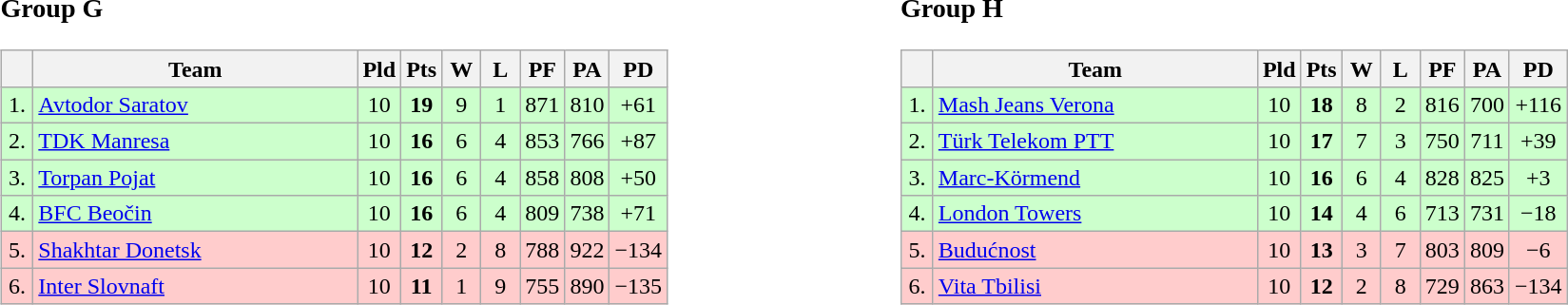<table>
<tr>
<td style="vertical-align:top; width:33%;"><br><h3>Group G</h3><table class="wikitable" style="text-align:center">
<tr>
<th width=15></th>
<th width=220>Team</th>
<th width=20>Pld</th>
<th width=20>Pts</th>
<th width=20>W</th>
<th width=20>L</th>
<th width=20>PF</th>
<th width=20>PA</th>
<th width=20>PD</th>
</tr>
<tr style="background: #ccffcc;">
<td>1.</td>
<td align=left> <a href='#'>Avtodor Saratov</a></td>
<td>10</td>
<td><strong>19</strong></td>
<td>9</td>
<td>1</td>
<td>871</td>
<td>810</td>
<td>+61</td>
</tr>
<tr style="background: #ccffcc;">
<td>2.</td>
<td align=left> <a href='#'>TDK Manresa</a></td>
<td>10</td>
<td><strong>16</strong></td>
<td>6</td>
<td>4</td>
<td>853</td>
<td>766</td>
<td>+87</td>
</tr>
<tr style="background: #ccffcc;">
<td>3.</td>
<td align=left> <a href='#'>Torpan Pojat</a></td>
<td>10</td>
<td><strong>16</strong></td>
<td>6</td>
<td>4</td>
<td>858</td>
<td>808</td>
<td>+50</td>
</tr>
<tr style="background: #ccffcc;">
<td>4.</td>
<td align=left> <a href='#'>BFC Beočin</a></td>
<td>10</td>
<td><strong>16</strong></td>
<td>6</td>
<td>4</td>
<td>809</td>
<td>738</td>
<td>+71</td>
</tr>
<tr style="background: #ffcccc;">
<td>5.</td>
<td align=left> <a href='#'>Shakhtar Donetsk</a></td>
<td>10</td>
<td><strong>12</strong></td>
<td>2</td>
<td>8</td>
<td>788</td>
<td>922</td>
<td>−134</td>
</tr>
<tr style="background: #ffcccc;">
<td>6.</td>
<td align=left> <a href='#'>Inter Slovnaft</a></td>
<td>10</td>
<td><strong>11</strong></td>
<td>1</td>
<td>9</td>
<td>755</td>
<td>890</td>
<td>−135</td>
</tr>
</table>
</td>
<td style="vertical-align:top; width:33%;"><br><h3>Group H</h3><table class="wikitable" style="text-align:center">
<tr>
<th width=15></th>
<th width=220>Team</th>
<th width=20>Pld</th>
<th width=20>Pts</th>
<th width=20>W</th>
<th width=20>L</th>
<th width=20>PF</th>
<th width=20>PA</th>
<th width=20>PD</th>
</tr>
<tr style="background: #ccffcc;">
<td>1.</td>
<td align=left> <a href='#'>Mash Jeans Verona</a></td>
<td>10</td>
<td><strong>18</strong></td>
<td>8</td>
<td>2</td>
<td>816</td>
<td>700</td>
<td>+116</td>
</tr>
<tr style="background: #ccffcc;">
<td>2.</td>
<td align=left> <a href='#'>Türk Telekom PTT</a></td>
<td>10</td>
<td><strong>17</strong></td>
<td>7</td>
<td>3</td>
<td>750</td>
<td>711</td>
<td>+39</td>
</tr>
<tr style="background: #ccffcc;">
<td>3.</td>
<td align=left> <a href='#'>Marc-Körmend</a></td>
<td>10</td>
<td><strong>16</strong></td>
<td>6</td>
<td>4</td>
<td>828</td>
<td>825</td>
<td>+3</td>
</tr>
<tr style="background: #ccffcc;">
<td>4.</td>
<td align=left> <a href='#'>London Towers</a></td>
<td>10</td>
<td><strong>14</strong></td>
<td>4</td>
<td>6</td>
<td>713</td>
<td>731</td>
<td>−18</td>
</tr>
<tr style="background: #ffcccc;">
<td>5.</td>
<td align=left> <a href='#'>Budućnost</a></td>
<td>10</td>
<td><strong>13</strong></td>
<td>3</td>
<td>7</td>
<td>803</td>
<td>809</td>
<td>−6</td>
</tr>
<tr style="background: #ffcccc;">
<td>6.</td>
<td align=left> <a href='#'>Vita Tbilisi</a></td>
<td>10</td>
<td><strong>12</strong></td>
<td>2</td>
<td>8</td>
<td>729</td>
<td>863</td>
<td>−134</td>
</tr>
</table>
</td>
</tr>
</table>
